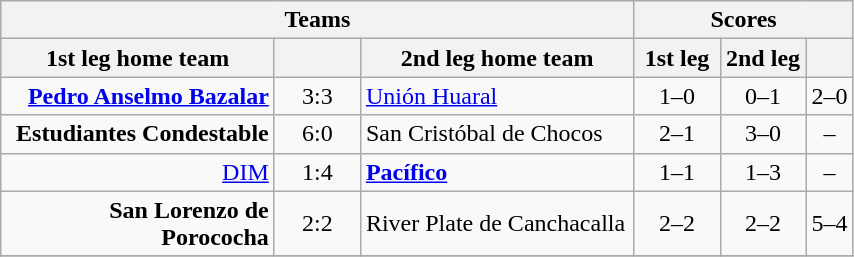<table class="wikitable" style="text-align: center;">
<tr>
<th colspan=3>Teams</th>
<th colspan=3>Scores</th>
</tr>
<tr>
<th width="175">1st leg home team</th>
<th width="50"></th>
<th width="175">2nd leg home team</th>
<th width="50">1st leg</th>
<th width="50">2nd leg</th>
<th></th>
</tr>
<tr>
<td align=right><strong><a href='#'>Pedro Anselmo Bazalar</a></strong></td>
<td>3:3</td>
<td align=left><a href='#'>Unión Huaral</a></td>
<td>1–0</td>
<td>0–1</td>
<td>2–0</td>
</tr>
<tr>
<td align=right><strong>Estudiantes Condestable</strong></td>
<td>6:0</td>
<td align=left>San Cristóbal de Chocos</td>
<td>2–1</td>
<td>3–0</td>
<td>–</td>
</tr>
<tr>
<td align=right><a href='#'>DIM</a></td>
<td>1:4</td>
<td align=left><strong><a href='#'>Pacífico</a></strong></td>
<td>1–1</td>
<td>1–3</td>
<td>–</td>
</tr>
<tr>
<td align=right><strong>San Lorenzo de Porococha</strong></td>
<td>2:2</td>
<td align=left>River Plate de Canchacalla</td>
<td>2–2</td>
<td>2–2</td>
<td>5–4</td>
</tr>
<tr>
</tr>
</table>
